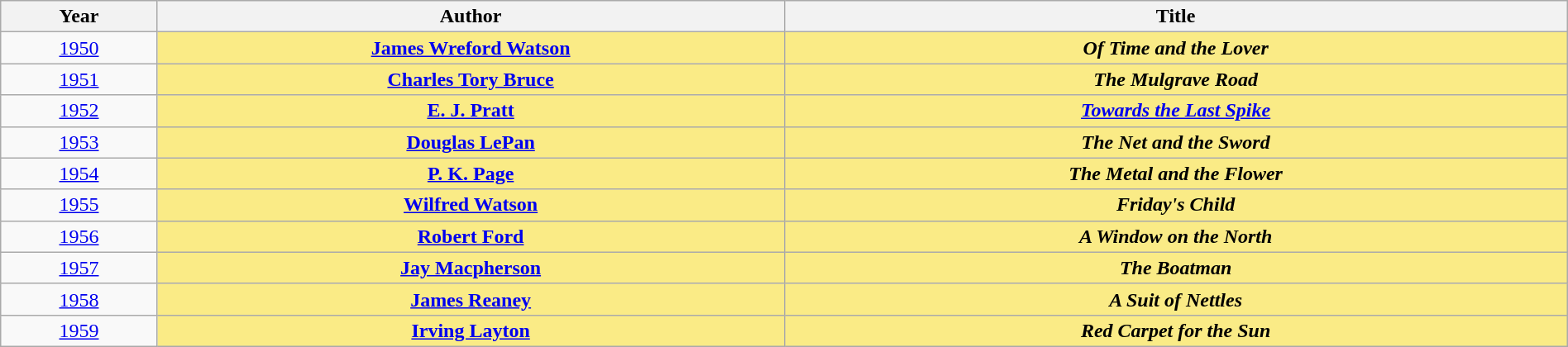<table class="wikitable" width="100%">
<tr>
<th>Year</th>
<th width="40%">Author</th>
<th width="50%">Title</th>
</tr>
<tr>
<td align="center"><a href='#'>1950</a></td>
<td align="center" style="background:#FAEB86"><strong><a href='#'>James Wreford Watson</a></strong></td>
<td align="center" style="background:#FAEB86"><strong><em>Of Time and the Lover</em></strong></td>
</tr>
<tr>
<td align="center"><a href='#'>1951</a></td>
<td align="center" style="background:#FAEB86"><strong><a href='#'>Charles Tory Bruce</a></strong></td>
<td align="center" style="background:#FAEB86"><strong><em>The Mulgrave Road</em></strong></td>
</tr>
<tr>
<td align="center"><a href='#'>1952</a></td>
<td align="center" style="background:#FAEB86"><strong><a href='#'>E. J. Pratt</a></strong></td>
<td align="center" style="background:#FAEB86"><strong><em><a href='#'>Towards the Last Spike</a></em></strong></td>
</tr>
<tr>
<td align="center"><a href='#'>1953</a></td>
<td align="center" style="background:#FAEB86"><strong><a href='#'>Douglas LePan</a></strong></td>
<td align="center" style="background:#FAEB86"><strong><em>The Net and the Sword</em></strong></td>
</tr>
<tr>
<td align="center"><a href='#'>1954</a></td>
<td align="center" style="background:#FAEB86"><strong><a href='#'>P. K. Page</a></strong></td>
<td align="center" style="background:#FAEB86"><strong><em>The Metal and the Flower</em></strong></td>
</tr>
<tr>
<td align="center"><a href='#'>1955</a></td>
<td align="center" style="background:#FAEB86"><strong><a href='#'>Wilfred Watson</a></strong></td>
<td align="center" style="background:#FAEB86"><strong><em>Friday's Child</em></strong></td>
</tr>
<tr>
<td align="center"><a href='#'>1956</a></td>
<td align="center" style="background:#FAEB86"><strong><a href='#'>Robert Ford</a></strong></td>
<td align="center" style="background:#FAEB86"><strong><em>A Window on the North</em></strong></td>
</tr>
<tr>
<td align="center"><a href='#'>1957</a></td>
<td align="center" style="background:#FAEB86"><strong><a href='#'>Jay Macpherson</a></strong></td>
<td align="center" style="background:#FAEB86"><strong><em>The Boatman</em></strong></td>
</tr>
<tr>
<td align="center"><a href='#'>1958</a></td>
<td align="center" style="background:#FAEB86"><strong><a href='#'>James Reaney</a></strong></td>
<td align="center" style="background:#FAEB86"><strong><em>A Suit of Nettles</em></strong></td>
</tr>
<tr>
<td align="center"><a href='#'>1959</a></td>
<td align="center" style="background:#FAEB86"><strong><a href='#'>Irving Layton</a></strong></td>
<td align="center" style="background:#FAEB86"><strong><em>Red Carpet for the Sun</em></strong></td>
</tr>
</table>
